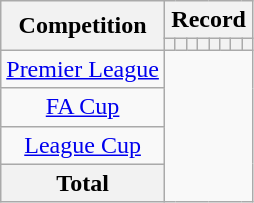<table class="wikitable" style="text-align: center">
<tr>
<th rowspan=2>Competition</th>
<th colspan=8>Record</th>
</tr>
<tr>
<th></th>
<th></th>
<th></th>
<th></th>
<th></th>
<th></th>
<th></th>
<th></th>
</tr>
<tr>
<td><a href='#'>Premier League</a><br></td>
</tr>
<tr>
<td><a href='#'>FA Cup</a><br></td>
</tr>
<tr>
<td><a href='#'>League Cup</a><br></td>
</tr>
<tr>
<th>Total<br></th>
</tr>
</table>
